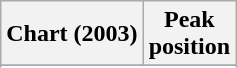<table class="wikitable sortable plainrowheaders">
<tr>
<th scope="col">Chart (2003)</th>
<th scope="col">Peak<br>position</th>
</tr>
<tr>
</tr>
<tr>
</tr>
</table>
